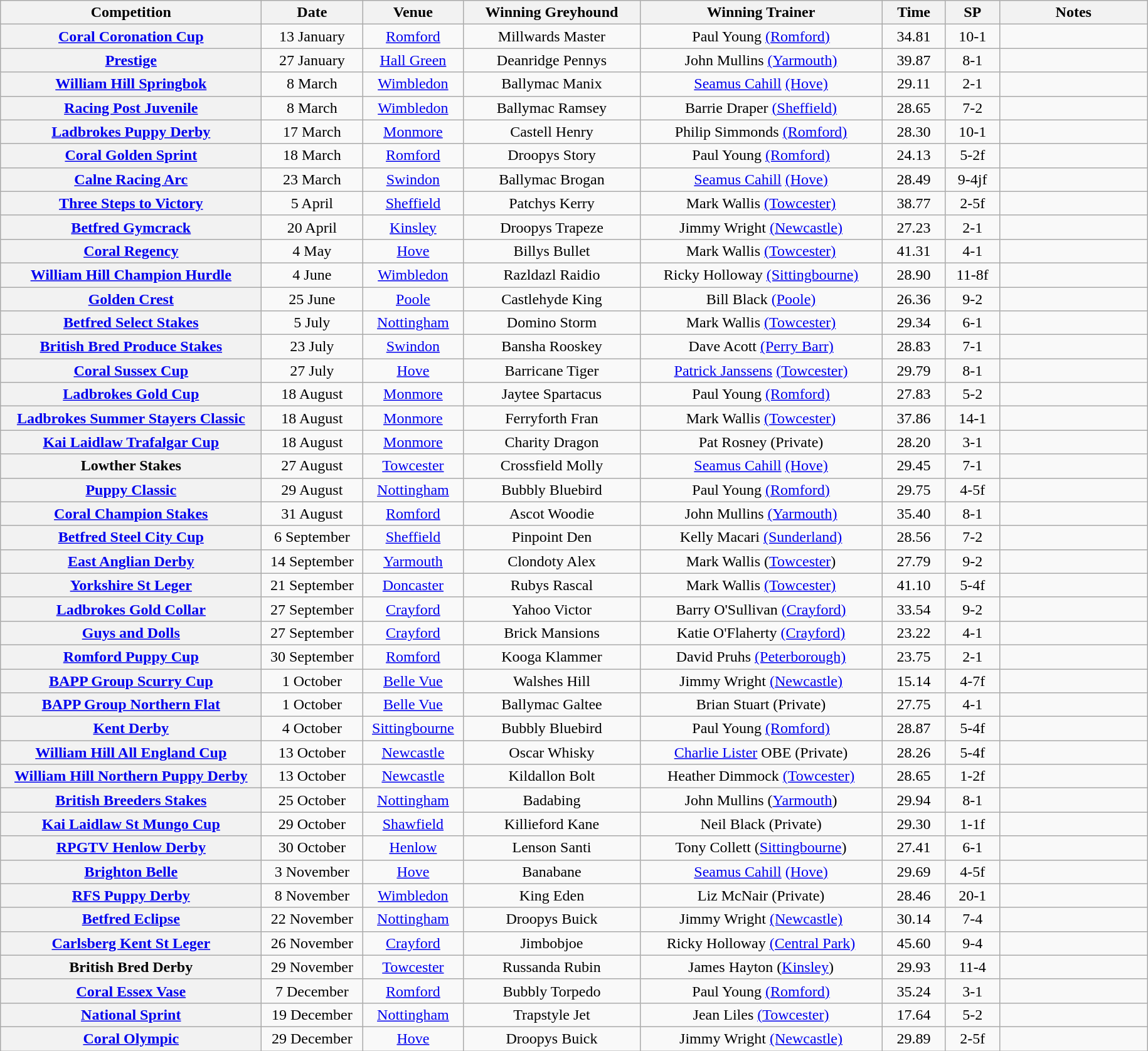<table class="wikitable" style="text-align:center">
<tr>
<th width=270>Competition</th>
<th width=100>Date</th>
<th width=100>Venue</th>
<th width=180>Winning Greyhound</th>
<th width=250>Winning Trainer</th>
<th width=60>Time</th>
<th width=50>SP</th>
<th width=150>Notes</th>
</tr>
<tr>
<th><a href='#'>Coral Coronation Cup</a></th>
<td>13 January</td>
<td><a href='#'>Romford</a></td>
<td>Millwards Master </td>
<td>Paul Young <a href='#'>(Romford)</a></td>
<td>34.81</td>
<td>10-1</td>
<td></td>
</tr>
<tr>
<th><a href='#'>Prestige</a></th>
<td>27 January</td>
<td><a href='#'>Hall Green</a></td>
<td>Deanridge Pennys </td>
<td>John Mullins <a href='#'>(Yarmouth)</a></td>
<td>39.87</td>
<td>8-1</td>
<td></td>
</tr>
<tr>
<th><a href='#'>William Hill Springbok</a></th>
<td>8 March</td>
<td><a href='#'>Wimbledon</a></td>
<td>Ballymac Manix	</td>
<td><a href='#'>Seamus Cahill</a> <a href='#'>(Hove)</a></td>
<td>29.11</td>
<td>2-1</td>
<td></td>
</tr>
<tr>
<th><a href='#'>Racing Post Juvenile</a></th>
<td>8 March</td>
<td><a href='#'>Wimbledon</a></td>
<td>Ballymac Ramsey </td>
<td>Barrie Draper <a href='#'>(Sheffield)</a></td>
<td>28.65</td>
<td>7-2</td>
<td></td>
</tr>
<tr>
<th><a href='#'>Ladbrokes Puppy Derby</a></th>
<td>17 March</td>
<td><a href='#'>Monmore</a></td>
<td>Castell Henry </td>
<td>Philip Simmonds <a href='#'>(Romford)</a></td>
<td>28.30</td>
<td>10-1</td>
<td></td>
</tr>
<tr>
<th><a href='#'>Coral Golden Sprint</a></th>
<td>18 March</td>
<td><a href='#'>Romford</a></td>
<td>Droopys Story </td>
<td>Paul Young <a href='#'>(Romford)</a></td>
<td>24.13</td>
<td>5-2f</td>
<td></td>
</tr>
<tr>
<th><a href='#'>Calne Racing Arc</a></th>
<td>23 March</td>
<td><a href='#'>Swindon</a></td>
<td>Ballymac Brogan </td>
<td><a href='#'>Seamus Cahill</a> <a href='#'>(Hove)</a></td>
<td>28.49</td>
<td>9-4jf</td>
<td></td>
</tr>
<tr>
<th><a href='#'>Three Steps to Victory</a></th>
<td>5 April</td>
<td><a href='#'>Sheffield</a></td>
<td>Patchys Kerry </td>
<td>Mark Wallis <a href='#'>(Towcester)</a></td>
<td>38.77</td>
<td>2-5f</td>
<td></td>
</tr>
<tr>
<th><a href='#'>Betfred Gymcrack</a></th>
<td>20 April</td>
<td><a href='#'>Kinsley</a></td>
<td>Droopys Trapeze</td>
<td>Jimmy Wright <a href='#'>(Newcastle)</a></td>
<td>27.23</td>
<td>2-1</td>
<td></td>
</tr>
<tr>
<th><a href='#'>Coral Regency</a></th>
<td>4 May</td>
<td><a href='#'>Hove</a></td>
<td>Billys Bullet </td>
<td>Mark Wallis <a href='#'>(Towcester)</a></td>
<td>41.31</td>
<td>4-1</td>
<td></td>
</tr>
<tr>
<th><a href='#'>William Hill Champion Hurdle</a></th>
<td>4 June</td>
<td><a href='#'>Wimbledon</a></td>
<td>Razldazl Raidio </td>
<td>Ricky Holloway <a href='#'>(Sittingbourne)</a></td>
<td>28.90</td>
<td>11-8f</td>
<td></td>
</tr>
<tr>
<th><a href='#'>Golden Crest</a></th>
<td>25 June</td>
<td><a href='#'>Poole</a></td>
<td>Castlehyde King </td>
<td>Bill Black <a href='#'>(Poole)</a></td>
<td>26.36</td>
<td>9-2</td>
<td></td>
</tr>
<tr>
<th><a href='#'>Betfred Select Stakes</a></th>
<td>5 July</td>
<td><a href='#'>Nottingham</a></td>
<td>Domino Storm </td>
<td>Mark Wallis <a href='#'>(Towcester)</a></td>
<td>29.34</td>
<td>6-1</td>
<td></td>
</tr>
<tr>
<th><a href='#'>British Bred Produce Stakes</a></th>
<td>23 July</td>
<td><a href='#'>Swindon</a></td>
<td>Bansha Rooskey </td>
<td>Dave Acott <a href='#'>(Perry Barr)</a></td>
<td>28.83</td>
<td>7-1</td>
<td></td>
</tr>
<tr>
<th><a href='#'>Coral Sussex Cup</a></th>
<td>27 July</td>
<td><a href='#'>Hove</a></td>
<td>Barricane Tiger </td>
<td><a href='#'>Patrick Janssens</a> <a href='#'>(Towcester)</a></td>
<td>29.79</td>
<td>8-1</td>
<td></td>
</tr>
<tr>
<th><a href='#'>Ladbrokes Gold Cup</a></th>
<td>18 August</td>
<td><a href='#'>Monmore</a></td>
<td>Jaytee Spartacus </td>
<td>Paul Young <a href='#'>(Romford)</a></td>
<td>27.83</td>
<td>5-2</td>
<td></td>
</tr>
<tr>
<th><a href='#'>Ladbrokes Summer Stayers Classic</a></th>
<td>18 August</td>
<td><a href='#'>Monmore</a></td>
<td>Ferryforth Fran </td>
<td>Mark Wallis <a href='#'>(Towcester)</a></td>
<td>37.86</td>
<td>14-1</td>
<td></td>
</tr>
<tr>
<th><a href='#'>Kai Laidlaw Trafalgar Cup</a></th>
<td>18 August</td>
<td><a href='#'>Monmore</a></td>
<td>Charity Dragon </td>
<td>Pat Rosney (Private)</td>
<td>28.20</td>
<td>3-1</td>
<td></td>
</tr>
<tr>
<th>Lowther Stakes</th>
<td>27 August</td>
<td><a href='#'>Towcester</a></td>
<td>Crossfield Molly </td>
<td><a href='#'>Seamus Cahill</a> <a href='#'>(Hove)</a></td>
<td>29.45</td>
<td>7-1</td>
<td></td>
</tr>
<tr>
<th><a href='#'>Puppy Classic</a></th>
<td>29 August</td>
<td><a href='#'>Nottingham</a></td>
<td>Bubbly Bluebird </td>
<td>Paul Young <a href='#'>(Romford)</a></td>
<td>29.75</td>
<td>4-5f</td>
<td></td>
</tr>
<tr>
<th><a href='#'>Coral Champion Stakes</a></th>
<td>31 August</td>
<td><a href='#'>Romford</a></td>
<td>Ascot Woodie </td>
<td>John Mullins <a href='#'>(Yarmouth)</a></td>
<td>35.40</td>
<td>8-1</td>
<td></td>
</tr>
<tr>
<th><a href='#'>Betfred Steel City Cup</a></th>
<td>6 September</td>
<td><a href='#'>Sheffield</a></td>
<td>Pinpoint Den </td>
<td>Kelly Macari <a href='#'>(Sunderland)</a></td>
<td>28.56</td>
<td>7-2</td>
<td></td>
</tr>
<tr>
<th><a href='#'>East Anglian Derby</a></th>
<td>14 September</td>
<td><a href='#'>Yarmouth</a></td>
<td>Clondoty Alex </td>
<td>Mark Wallis (<a href='#'>Towcester</a>)</td>
<td>27.79</td>
<td>9-2</td>
<td></td>
</tr>
<tr>
<th><a href='#'>Yorkshire St Leger</a></th>
<td>21 September</td>
<td><a href='#'>Doncaster</a></td>
<td>Rubys Rascal </td>
<td>Mark Wallis <a href='#'>(Towcester)</a></td>
<td>41.10</td>
<td>5-4f</td>
<td></td>
</tr>
<tr>
<th><a href='#'>Ladbrokes Gold Collar</a></th>
<td>27 September</td>
<td><a href='#'>Crayford</a></td>
<td>Yahoo Victor </td>
<td>Barry O'Sullivan <a href='#'>(Crayford)</a></td>
<td>33.54</td>
<td>9-2</td>
<td></td>
</tr>
<tr>
<th><a href='#'>Guys and Dolls</a></th>
<td>27 September</td>
<td><a href='#'>Crayford</a></td>
<td>Brick Mansions </td>
<td>Katie O'Flaherty <a href='#'>(Crayford)</a></td>
<td>23.22</td>
<td>4-1</td>
<td></td>
</tr>
<tr>
<th><a href='#'>Romford Puppy Cup</a></th>
<td>30 September</td>
<td><a href='#'>Romford</a></td>
<td>Kooga Klammer </td>
<td>David Pruhs <a href='#'>(Peterborough)</a></td>
<td>23.75</td>
<td>2-1</td>
<td></td>
</tr>
<tr>
<th><a href='#'>BAPP Group Scurry Cup</a></th>
<td>1 October</td>
<td><a href='#'>Belle Vue</a></td>
<td>Walshes Hill </td>
<td>Jimmy Wright <a href='#'>(Newcastle)</a></td>
<td>15.14</td>
<td>4-7f</td>
<td></td>
</tr>
<tr>
<th><a href='#'>BAPP Group Northern Flat</a></th>
<td>1 October</td>
<td><a href='#'>Belle Vue</a></td>
<td>Ballymac Galtee </td>
<td>Brian Stuart (Private)</td>
<td>27.75</td>
<td>4-1</td>
<td></td>
</tr>
<tr>
<th><a href='#'>Kent Derby</a></th>
<td>4 October</td>
<td><a href='#'>Sittingbourne</a></td>
<td>Bubbly Bluebird </td>
<td>Paul Young <a href='#'>(Romford)</a></td>
<td>28.87</td>
<td>5-4f</td>
<td></td>
</tr>
<tr>
<th><a href='#'>William Hill All England Cup</a></th>
<td>13 October</td>
<td><a href='#'>Newcastle</a></td>
<td>Oscar Whisky </td>
<td><a href='#'>Charlie Lister</a> OBE (Private)</td>
<td>28.26</td>
<td>5-4f</td>
<td></td>
</tr>
<tr>
<th><a href='#'>William Hill Northern Puppy Derby</a></th>
<td>13 October</td>
<td><a href='#'>Newcastle</a></td>
<td>Kildallon Bolt </td>
<td>Heather Dimmock <a href='#'>(Towcester)</a></td>
<td>28.65</td>
<td>1-2f</td>
<td></td>
</tr>
<tr>
<th><a href='#'>British Breeders Stakes</a></th>
<td>25 October</td>
<td><a href='#'>Nottingham</a></td>
<td>Badabing </td>
<td>John Mullins (<a href='#'>Yarmouth</a>)</td>
<td>29.94</td>
<td>8-1</td>
<td></td>
</tr>
<tr>
<th><a href='#'>Kai Laidlaw St Mungo Cup</a></th>
<td>29 October</td>
<td><a href='#'>Shawfield</a></td>
<td>Killieford Kane </td>
<td>Neil Black (Private)</td>
<td>29.30</td>
<td>1-1f</td>
<td></td>
</tr>
<tr>
<th><a href='#'>RPGTV Henlow Derby</a></th>
<td>30 October</td>
<td><a href='#'>Henlow</a></td>
<td>Lenson Santi </td>
<td>Tony Collett (<a href='#'>Sittingbourne</a>)</td>
<td>27.41</td>
<td>6-1</td>
<td></td>
</tr>
<tr>
<th><a href='#'>Brighton Belle</a></th>
<td>3 November</td>
<td><a href='#'>Hove</a></td>
<td>Banabane </td>
<td><a href='#'>Seamus Cahill</a> <a href='#'>(Hove)</a></td>
<td>29.69</td>
<td>4-5f</td>
<td></td>
</tr>
<tr>
<th><a href='#'>RFS Puppy Derby</a></th>
<td>8 November</td>
<td><a href='#'>Wimbledon</a></td>
<td>King Eden </td>
<td>Liz McNair (Private)</td>
<td>28.46</td>
<td>20-1</td>
<td></td>
</tr>
<tr>
<th><a href='#'>Betfred Eclipse</a></th>
<td>22 November</td>
<td><a href='#'>Nottingham</a></td>
<td>Droopys Buick </td>
<td>Jimmy Wright <a href='#'>(Newcastle)</a></td>
<td>30.14</td>
<td>7-4</td>
<td></td>
</tr>
<tr>
<th><a href='#'>Carlsberg Kent St Leger</a></th>
<td>26 November</td>
<td><a href='#'>Crayford</a></td>
<td>Jimbobjoe </td>
<td>Ricky Holloway <a href='#'>(Central Park)</a></td>
<td>45.60</td>
<td>9-4</td>
<td></td>
</tr>
<tr>
<th>British Bred Derby</th>
<td>29 November</td>
<td><a href='#'>Towcester</a></td>
<td>Russanda Rubin </td>
<td>James Hayton (<a href='#'>Kinsley</a>)</td>
<td>29.93</td>
<td>11-4</td>
<td></td>
</tr>
<tr>
<th><a href='#'>Coral Essex Vase</a></th>
<td>7 December</td>
<td><a href='#'>Romford</a></td>
<td>Bubbly Torpedo </td>
<td>Paul Young <a href='#'>(Romford)</a></td>
<td>35.24</td>
<td>3-1</td>
<td></td>
</tr>
<tr>
<th><a href='#'>National Sprint</a></th>
<td>19 December</td>
<td><a href='#'>Nottingham</a></td>
<td>Trapstyle Jet </td>
<td>Jean Liles <a href='#'>(Towcester)</a></td>
<td>17.64</td>
<td>5-2</td>
<td></td>
</tr>
<tr>
<th><a href='#'>Coral Olympic</a></th>
<td>29 December</td>
<td><a href='#'>Hove</a></td>
<td>Droopys Buick </td>
<td>Jimmy Wright <a href='#'>(Newcastle)</a></td>
<td>29.89</td>
<td>2-5f</td>
<td></td>
</tr>
</table>
